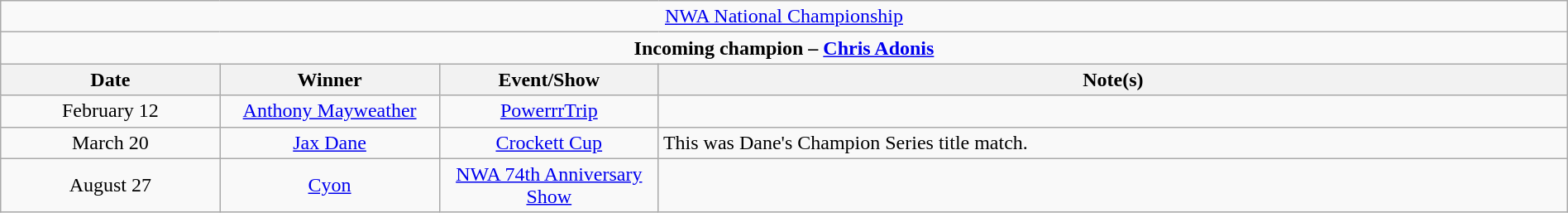<table class="wikitable" style="text-align:center; width:100%;">
<tr>
<td colspan="4" style="text-align: center;"><a href='#'>NWA National Championship</a></td>
</tr>
<tr>
<td colspan="4" style="text-align: center;"><strong>Incoming champion – <a href='#'>Chris Adonis</a></strong></td>
</tr>
<tr>
<th width=14%>Date</th>
<th width=14%>Winner</th>
<th width=14%>Event/Show</th>
<th width=58%>Note(s)</th>
</tr>
<tr>
<td>February 12</td>
<td><a href='#'>Anthony Mayweather</a></td>
<td><a href='#'>PowerrrTrip</a></td>
<td></td>
</tr>
<tr>
<td>March 20</td>
<td><a href='#'>Jax Dane</a></td>
<td><a href='#'>Crockett Cup</a><br></td>
<td align=left>This was Dane's Champion Series title match.</td>
</tr>
<tr>
<td>August 27</td>
<td><a href='#'>Cyon</a></td>
<td><a href='#'>NWA 74th Anniversary Show</a><br></td>
<td></td>
</tr>
</table>
